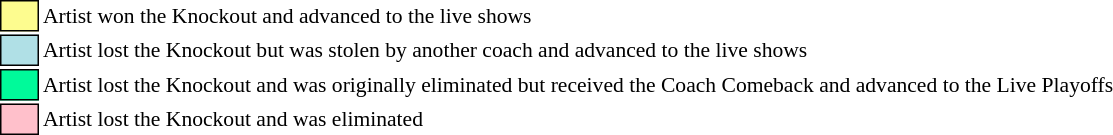<table class="toccolours" style="font-size: 90%; white-space: nowrap;">
<tr>
<td style="background:#fdfc8f; border:1px solid black;">      </td>
<td>Artist won the Knockout and advanced to the live shows</td>
</tr>
<tr>
<td style="background:#b0e0e6; border:1px solid black;">      </td>
<td>Artist lost the Knockout but was stolen by another coach and advanced to the live shows</td>
</tr>
<tr>
<td style="background:#00fa9a; border:1px solid black;">     </td>
<td>Artist lost the Knockout and was originally eliminated but received the Coach Comeback and advanced to the Live Playoffs</td>
</tr>
<tr>
<td style="background:pink; border:1px solid black;">      </td>
<td>Artist lost the Knockout and was eliminated</td>
</tr>
</table>
